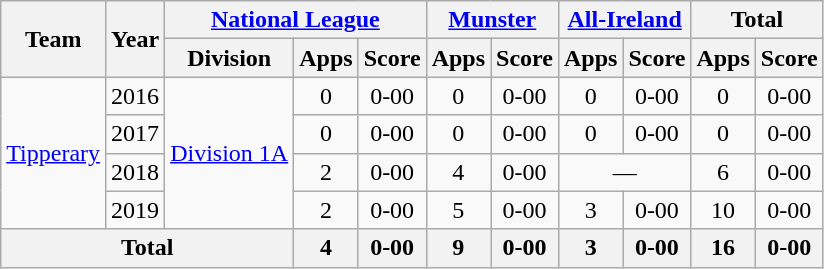<table class="wikitable" style="text-align:center">
<tr>
<th rowspan="2">Team</th>
<th rowspan="2">Year</th>
<th colspan="3"><a href='#'>National League</a></th>
<th colspan="2"><a href='#'>Munster</a></th>
<th colspan="2"><a href='#'>All-Ireland</a></th>
<th colspan="2">Total</th>
</tr>
<tr>
<th>Division</th>
<th>Apps</th>
<th>Score</th>
<th>Apps</th>
<th>Score</th>
<th>Apps</th>
<th>Score</th>
<th>Apps</th>
<th>Score</th>
</tr>
<tr>
<td rowspan="4"><a href='#'>Tipperary</a></td>
<td>2016</td>
<td rowspan="4"><a href='#'>Division 1A</a></td>
<td>0</td>
<td>0-00</td>
<td>0</td>
<td>0-00</td>
<td>0</td>
<td>0-00</td>
<td>0</td>
<td>0-00</td>
</tr>
<tr>
<td>2017</td>
<td>0</td>
<td>0-00</td>
<td>0</td>
<td>0-00</td>
<td>0</td>
<td>0-00</td>
<td>0</td>
<td>0-00</td>
</tr>
<tr>
<td>2018</td>
<td>2</td>
<td>0-00</td>
<td>4</td>
<td>0-00</td>
<td colspan=2>—</td>
<td>6</td>
<td>0-00</td>
</tr>
<tr>
<td>2019</td>
<td>2</td>
<td>0-00</td>
<td>5</td>
<td>0-00</td>
<td>3</td>
<td>0-00</td>
<td>10</td>
<td>0-00</td>
</tr>
<tr>
<th colspan="3">Total</th>
<th>4</th>
<th>0-00</th>
<th>9</th>
<th>0-00</th>
<th>3</th>
<th>0-00</th>
<th>16</th>
<th>0-00</th>
</tr>
</table>
